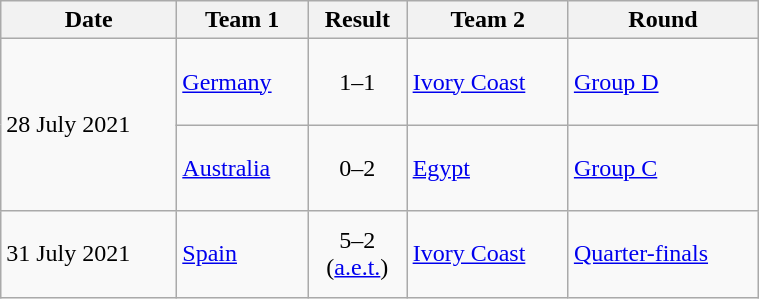<table class="wikitable" style="text-align: left;" width="40%">
<tr>
<th>Date</th>
<th>Team 1</th>
<th>Result</th>
<th>Team 2</th>
<th>Round</th>
</tr>
<tr>
<td rowspan="2">28 July 2021</td>
<td><p><a href='#'>Germany</a> </p></td>
<td style="text-align:center;">1–1</td>
<td> <a href='#'>Ivory Coast</a></td>
<td><a href='#'>Group D</a></td>
</tr>
<tr>
<td><p><a href='#'>Australia</a> </p></td>
<td style="text-align:center;">0–2</td>
<td> <a href='#'>Egypt</a></td>
<td><a href='#'>Group C</a></td>
</tr>
<tr>
<td>31 July 2021</td>
<td><p><a href='#'>Spain</a> </p></td>
<td style="text-align:center;">5–2<br>(<a href='#'>a.e.t.</a>)</td>
<td> <a href='#'>Ivory Coast</a></td>
<td><a href='#'>Quarter-finals</a></td>
</tr>
</table>
